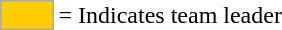<table>
<tr>
<td style="background-color:#FFCC00; border:1px solid #aaaaaa; width:2em;"></td>
<td>= Indicates team leader</td>
</tr>
</table>
